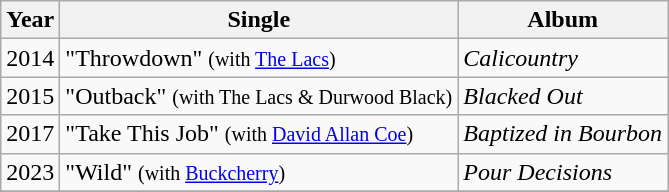<table class="wikitable">
<tr>
<th>Year</th>
<th>Single</th>
<th>Album</th>
</tr>
<tr>
<td>2014</td>
<td>"Throwdown" <small>(with <a href='#'>The Lacs</a>)</small></td>
<td><em>Calicountry</em></td>
</tr>
<tr>
<td>2015</td>
<td>"Outback" <small>(with The Lacs & Durwood Black)</small></td>
<td><em>Blacked Out</em></td>
</tr>
<tr>
<td>2017</td>
<td>"Take This Job" <small>(with <a href='#'>David Allan Coe</a>)</small></td>
<td><em>Baptized in Bourbon</em></td>
</tr>
<tr>
<td>2023</td>
<td>"Wild" <small>(with <a href='#'>Buckcherry</a>)</small></td>
<td><em>Pour Decisions</em></td>
</tr>
<tr>
</tr>
</table>
